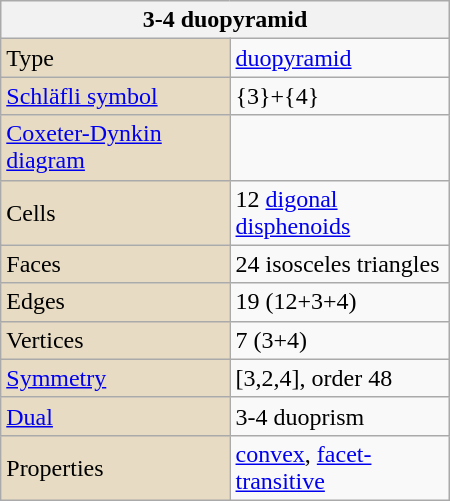<table class="wikitable" align="right" width=300>
<tr>
<th bgcolor=#e7dcc3 colspan=2>3-4 duopyramid</th>
</tr>
<tr>
<td bgcolor=#e7dcc3>Type</td>
<td><a href='#'>duopyramid</a></td>
</tr>
<tr>
<td bgcolor=#e7dcc3><a href='#'>Schläfli symbol</a></td>
<td>{3}+{4}</td>
</tr>
<tr>
<td bgcolor=#e7dcc3><a href='#'>Coxeter-Dynkin diagram</a></td>
<td><br></td>
</tr>
<tr>
<td bgcolor=#e7dcc3>Cells</td>
<td>12 <a href='#'>digonal disphenoids</a></td>
</tr>
<tr>
<td bgcolor=#e7dcc3>Faces</td>
<td>24 isosceles triangles</td>
</tr>
<tr>
<td bgcolor=#e7dcc3>Edges</td>
<td>19 (12+3+4)</td>
</tr>
<tr>
<td bgcolor=#e7dcc3>Vertices</td>
<td>7 (3+4)</td>
</tr>
<tr>
<td bgcolor=#e7dcc3><a href='#'>Symmetry</a></td>
<td>[3,2,4], order 48</td>
</tr>
<tr>
<td bgcolor=#e7dcc3><a href='#'>Dual</a></td>
<td>3-4 duoprism</td>
</tr>
<tr>
<td bgcolor=#e7dcc3>Properties</td>
<td><a href='#'>convex</a>, <a href='#'>facet-transitive</a></td>
</tr>
</table>
